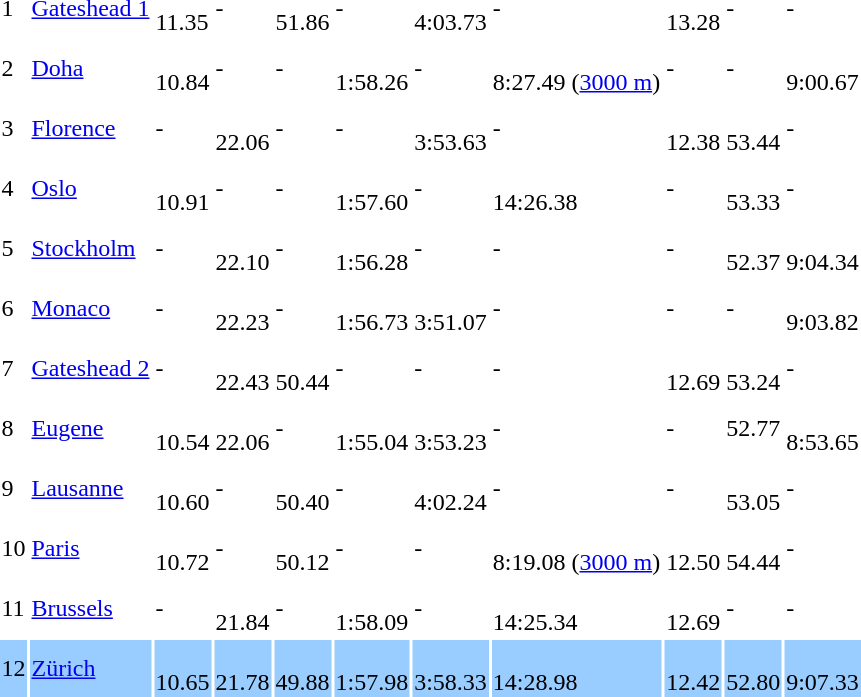<table>
<tr>
<td>1</td>
<td><a href='#'>Gateshead 1</a></td>
<td><br>11.35</td>
<td>-</td>
<td><br>51.86</td>
<td>-</td>
<td><br>4:03.73</td>
<td>-</td>
<td><br>13.28</td>
<td>-</td>
<td>-</td>
</tr>
<tr>
<td>2</td>
<td><a href='#'>Doha</a></td>
<td><br>10.84</td>
<td>-</td>
<td>-</td>
<td><br>1:58.26</td>
<td>-</td>
<td><br>8:27.49 (<a href='#'>3000 m</a>)  </td>
<td>-</td>
<td>-</td>
<td><br>9:00.67</td>
</tr>
<tr>
<td>3</td>
<td><a href='#'>Florence</a></td>
<td>-</td>
<td><br>22.06 </td>
<td>-</td>
<td>-</td>
<td><br>3:53.63 </td>
<td>-</td>
<td><br>12.38 </td>
<td><br>53.44</td>
<td>-</td>
</tr>
<tr>
<td>4</td>
<td><a href='#'>Oslo</a></td>
<td><br>10.91</td>
<td>-</td>
<td>-</td>
<td><br>1:57.60 </td>
<td>-</td>
<td><br>14:26.38</td>
<td>-</td>
<td><br>53.33</td>
<td>-</td>
</tr>
<tr>
<td>5</td>
<td><a href='#'>Stockholm</a></td>
<td>-</td>
<td><br>22.10</td>
<td>-</td>
<td><br>1:56.28  </td>
<td>-</td>
<td>-</td>
<td>-</td>
<td><br>52.37   </td>
<td><br>9:04.34 </td>
</tr>
<tr>
<td>6</td>
<td><a href='#'>Monaco</a></td>
<td>-</td>
<td><br>22.23</td>
<td>-</td>
<td><br>1:56.73 </td>
<td><br>3:51.07  </td>
<td>-</td>
<td>-</td>
<td>-</td>
<td><br>9:03.82</td>
</tr>
<tr>
<td>7</td>
<td><a href='#'>Gateshead 2</a></td>
<td>-</td>
<td><br>22.43</td>
<td><br>50.44</td>
<td>-</td>
<td>-</td>
<td>-</td>
<td><br>12.69</td>
<td><br>53.24</td>
<td>-</td>
</tr>
<tr>
<td>8</td>
<td><a href='#'>Eugene</a></td>
<td><br>10.54    </td>
<td><br>22.06</td>
<td>-</td>
<td><br>1:55.04 </td>
<td><br>3:53.23 </td>
<td>-</td>
<td>-</td>
<td> 52.77 </td>
<td><br>8:53.65   </td>
</tr>
<tr>
<td>9</td>
<td><a href='#'>Lausanne</a></td>
<td><br>10.60  </td>
<td>-</td>
<td><br>50.40</td>
<td>-</td>
<td><br>4:02.24</td>
<td>-</td>
<td>-</td>
<td><br>53.05 </td>
<td>-</td>
</tr>
<tr>
<td>10</td>
<td><a href='#'>Paris</a></td>
<td><br>10.72 </td>
<td>-</td>
<td><br>50.12</td>
<td>-</td>
<td>-</td>
<td><br>8:19.08 (<a href='#'>3000 m</a>)   </td>
<td><br>12.50</td>
<td><br>54.44</td>
<td>-</td>
</tr>
<tr>
<td>11</td>
<td><a href='#'>Brussels</a></td>
<td>-</td>
<td><br>21.84</td>
<td>-</td>
<td><br>1:58.09</td>
<td>-</td>
<td><br>14:25.34  </td>
<td><br>12.69</td>
<td>-</td>
<td>-</td>
</tr>
<tr bgcolor=#9acdff>
<td>12</td>
<td><a href='#'>Zürich</a></td>
<td><br>10.65 </td>
<td><br>21.78  </td>
<td><br>49.88</td>
<td><br>1:57.98</td>
<td><br>3:58.33</td>
<td><br>14:28.98</td>
<td><br>12.42 </td>
<td><br>52.80 </td>
<td><br>9:07.33</td>
</tr>
</table>
